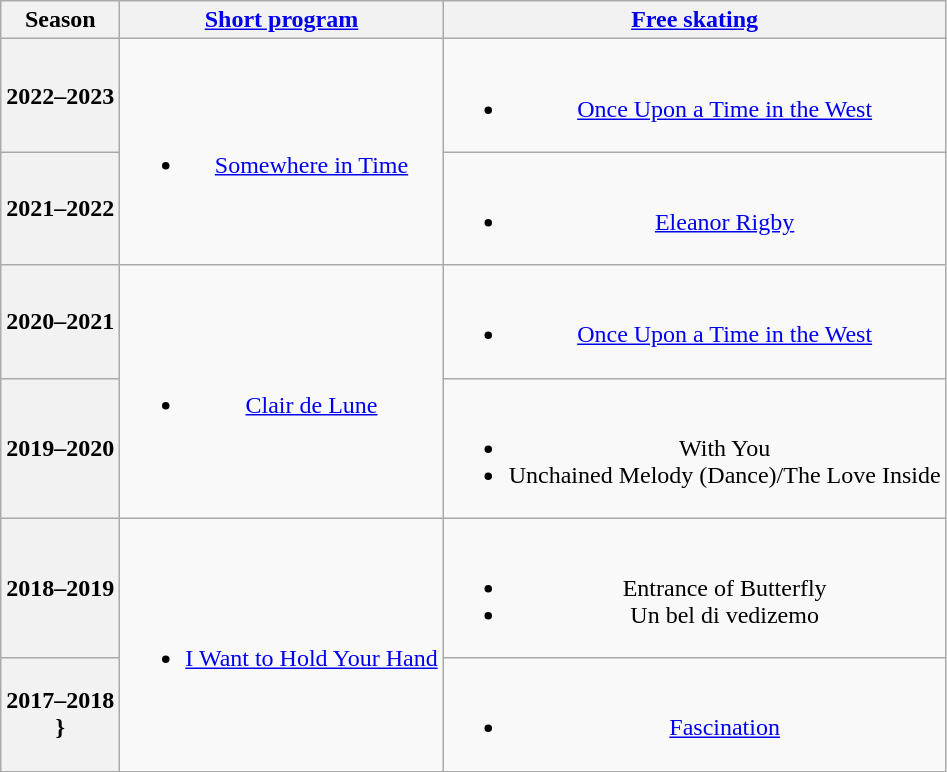<table class=wikitable style=text-align:center>
<tr>
<th>Season</th>
<th><a href='#'>Short program</a></th>
<th><a href='#'>Free skating</a></th>
</tr>
<tr>
<th>2022–2023<br></th>
<td rowspan=2><br><ul><li><a href='#'>Somewhere in Time</a> <br></li></ul></td>
<td><br><ul><li><a href='#'>Once Upon a Time in the West</a> <br></li></ul></td>
</tr>
<tr>
<th>2021–2022<br></th>
<td><br><ul><li><a href='#'>Eleanor Rigby</a> <br></li></ul></td>
</tr>
<tr>
<th>2020–2021<br></th>
<td rowspan=2><br><ul><li><a href='#'>Clair de Lune</a> <br></li></ul></td>
<td><br><ul><li><a href='#'>Once Upon a Time in the West</a> <br></li></ul></td>
</tr>
<tr>
<th>2019–2020<br></th>
<td><br><ul><li>With You</li><li>Unchained Melody (Dance)/The Love Inside <br></li></ul></td>
</tr>
<tr>
<th>2018–2019<br></th>
<td rowspan=2><br><ul><li><a href='#'>I Want to Hold Your Hand</a> <br></li></ul></td>
<td><br><ul><li>Entrance of Butterfly</li><li>Un bel di vedizemo <br></li></ul></td>
</tr>
<tr>
<th>2017–2018<br>}</th>
<td><br><ul><li><a href='#'>Fascination</a> <br></li></ul></td>
</tr>
</table>
